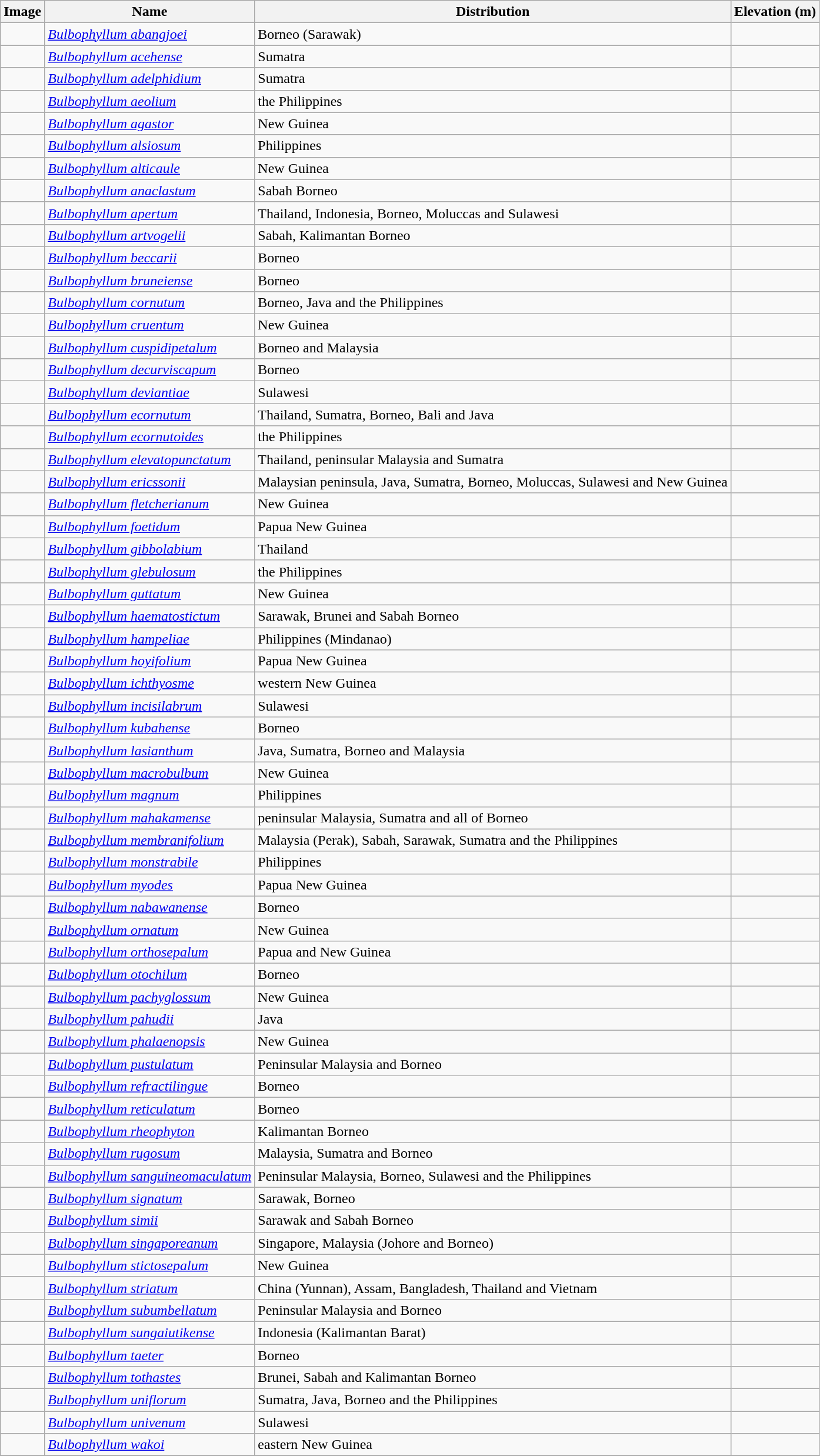<table class="wikitable collapsible">
<tr>
<th>Image</th>
<th>Name</th>
<th>Distribution</th>
<th>Elevation (m)</th>
</tr>
<tr>
<td></td>
<td><em><a href='#'>Bulbophyllum abangjoei</a></em> </td>
<td>Borneo (Sarawak)</td>
<td></td>
</tr>
<tr>
<td></td>
<td><em><a href='#'>Bulbophyllum acehense</a></em> </td>
<td>Sumatra</td>
<td></td>
</tr>
<tr>
<td></td>
<td><em><a href='#'>Bulbophyllum adelphidium</a></em> </td>
<td>Sumatra</td>
<td></td>
</tr>
<tr>
<td></td>
<td><em><a href='#'>Bulbophyllum aeolium</a></em> </td>
<td>the Philippines</td>
<td></td>
</tr>
<tr>
<td></td>
<td><em><a href='#'>Bulbophyllum agastor</a></em> </td>
<td>New Guinea</td>
<td></td>
</tr>
<tr>
<td></td>
<td><em><a href='#'>Bulbophyllum alsiosum</a></em> </td>
<td>Philippines</td>
<td></td>
</tr>
<tr>
<td></td>
<td><em><a href='#'>Bulbophyllum alticaule</a></em> </td>
<td>New Guinea</td>
<td></td>
</tr>
<tr>
<td></td>
<td><em><a href='#'>Bulbophyllum anaclastum</a></em> </td>
<td>Sabah Borneo</td>
<td></td>
</tr>
<tr>
<td></td>
<td><em><a href='#'>Bulbophyllum apertum</a></em> </td>
<td>Thailand, Indonesia, Borneo, Moluccas and Sulawesi</td>
<td></td>
</tr>
<tr>
<td></td>
<td><em><a href='#'>Bulbophyllum artvogelii</a></em> </td>
<td>Sabah, Kalimantan Borneo</td>
<td></td>
</tr>
<tr>
<td></td>
<td><em><a href='#'>Bulbophyllum beccarii</a></em> </td>
<td>Borneo</td>
<td></td>
</tr>
<tr>
<td></td>
<td><em><a href='#'>Bulbophyllum bruneiense</a></em> </td>
<td>Borneo</td>
<td></td>
</tr>
<tr>
<td></td>
<td><em><a href='#'>Bulbophyllum cornutum</a></em> </td>
<td>Borneo, Java and the Philippines</td>
<td></td>
</tr>
<tr>
<td></td>
<td><em><a href='#'>Bulbophyllum cruentum</a></em> </td>
<td>New Guinea</td>
<td></td>
</tr>
<tr>
<td></td>
<td><em><a href='#'>Bulbophyllum cuspidipetalum</a></em> </td>
<td>Borneo and Malaysia</td>
<td></td>
</tr>
<tr>
<td></td>
<td><em><a href='#'>Bulbophyllum decurviscapum</a></em> </td>
<td>Borneo</td>
<td></td>
</tr>
<tr>
<td></td>
<td><em><a href='#'>Bulbophyllum deviantiae</a></em> </td>
<td>Sulawesi</td>
<td></td>
</tr>
<tr>
<td></td>
<td><em><a href='#'>Bulbophyllum ecornutum</a></em> </td>
<td>Thailand, Sumatra, Borneo, Bali and Java</td>
<td></td>
</tr>
<tr>
<td></td>
<td><em><a href='#'>Bulbophyllum ecornutoides</a></em> </td>
<td>the Philippines</td>
<td></td>
</tr>
<tr>
<td></td>
<td><em><a href='#'>Bulbophyllum elevatopunctatum</a></em> </td>
<td>Thailand, peninsular Malaysia and Sumatra</td>
<td></td>
</tr>
<tr>
<td></td>
<td><em><a href='#'>Bulbophyllum ericssonii</a></em> </td>
<td>Malaysian peninsula, Java, Sumatra, Borneo, Moluccas, Sulawesi and New Guinea</td>
<td></td>
</tr>
<tr>
<td></td>
<td><em><a href='#'>Bulbophyllum fletcherianum</a></em> </td>
<td>New Guinea</td>
<td></td>
</tr>
<tr>
<td></td>
<td><em><a href='#'>Bulbophyllum foetidum</a></em> </td>
<td>Papua New Guinea</td>
<td></td>
</tr>
<tr>
<td></td>
<td><em><a href='#'>Bulbophyllum gibbolabium</a></em> </td>
<td>Thailand</td>
<td></td>
</tr>
<tr>
<td></td>
<td><em><a href='#'>Bulbophyllum glebulosum</a></em> </td>
<td>the Philippines</td>
<td></td>
</tr>
<tr>
<td></td>
<td><em><a href='#'>Bulbophyllum guttatum</a></em> </td>
<td>New Guinea</td>
<td></td>
</tr>
<tr>
<td></td>
<td><em><a href='#'>Bulbophyllum haematostictum</a></em> </td>
<td>Sarawak, Brunei and Sabah Borneo</td>
<td></td>
</tr>
<tr>
<td></td>
<td><em><a href='#'>Bulbophyllum hampeliae</a></em> </td>
<td>Philippines (Mindanao)</td>
<td></td>
</tr>
<tr>
<td></td>
<td><em><a href='#'>Bulbophyllum hoyifolium</a></em> </td>
<td>Papua New Guinea</td>
<td></td>
</tr>
<tr>
<td></td>
<td><em><a href='#'>Bulbophyllum ichthyosme</a></em> </td>
<td>western New Guinea</td>
<td></td>
</tr>
<tr>
<td></td>
<td><em><a href='#'>Bulbophyllum incisilabrum</a></em> </td>
<td>Sulawesi</td>
<td></td>
</tr>
<tr>
<td></td>
<td><em><a href='#'>Bulbophyllum kubahense</a></em> </td>
<td>Borneo</td>
<td></td>
</tr>
<tr>
<td></td>
<td><em><a href='#'>Bulbophyllum lasianthum</a></em> </td>
<td>Java, Sumatra, Borneo and Malaysia</td>
<td></td>
</tr>
<tr>
<td></td>
<td><em><a href='#'>Bulbophyllum macrobulbum</a></em> </td>
<td>New Guinea</td>
<td></td>
</tr>
<tr>
<td></td>
<td><em><a href='#'>Bulbophyllum magnum</a></em> </td>
<td>Philippines</td>
<td></td>
</tr>
<tr>
<td></td>
<td><em><a href='#'>Bulbophyllum mahakamense</a></em> </td>
<td>peninsular Malaysia, Sumatra and all of Borneo</td>
<td></td>
</tr>
<tr>
<td></td>
<td><em><a href='#'>Bulbophyllum membranifolium</a></em> </td>
<td>Malaysia (Perak), Sabah, Sarawak, Sumatra and the Philippines</td>
<td></td>
</tr>
<tr>
<td></td>
<td><em><a href='#'>Bulbophyllum monstrabile</a></em> </td>
<td>Philippines</td>
<td></td>
</tr>
<tr>
<td></td>
<td><em><a href='#'>Bulbophyllum myodes</a></em> </td>
<td>Papua New Guinea</td>
<td></td>
</tr>
<tr>
<td></td>
<td><em><a href='#'>Bulbophyllum nabawanense</a></em> </td>
<td>Borneo</td>
<td></td>
</tr>
<tr>
<td></td>
<td><em><a href='#'>Bulbophyllum ornatum</a></em> </td>
<td>New Guinea</td>
<td></td>
</tr>
<tr>
<td></td>
<td><em><a href='#'>Bulbophyllum orthosepalum</a></em> </td>
<td>Papua and New Guinea</td>
<td></td>
</tr>
<tr>
<td></td>
<td><em><a href='#'>Bulbophyllum otochilum</a></em> </td>
<td>Borneo</td>
<td></td>
</tr>
<tr>
<td></td>
<td><em><a href='#'>Bulbophyllum pachyglossum</a></em> </td>
<td>New Guinea</td>
<td></td>
</tr>
<tr>
<td></td>
<td><em><a href='#'>Bulbophyllum pahudii</a></em> </td>
<td>Java</td>
<td></td>
</tr>
<tr>
<td></td>
<td><em><a href='#'>Bulbophyllum phalaenopsis</a></em> </td>
<td>New Guinea</td>
<td></td>
</tr>
<tr>
<td></td>
<td><em><a href='#'>Bulbophyllum pustulatum</a></em> </td>
<td>Peninsular Malaysia and Borneo</td>
<td></td>
</tr>
<tr>
<td></td>
<td><em><a href='#'>Bulbophyllum refractilingue</a></em> </td>
<td>Borneo</td>
<td></td>
</tr>
<tr>
<td></td>
<td><em><a href='#'>Bulbophyllum reticulatum</a></em> </td>
<td>Borneo</td>
<td></td>
</tr>
<tr>
<td></td>
<td><em><a href='#'>Bulbophyllum rheophyton</a></em> </td>
<td>Kalimantan Borneo</td>
<td></td>
</tr>
<tr>
<td></td>
<td><em><a href='#'>Bulbophyllum rugosum</a></em> </td>
<td>Malaysia, Sumatra and Borneo</td>
<td></td>
</tr>
<tr>
<td></td>
<td><em><a href='#'>Bulbophyllum sanguineomaculatum</a></em> </td>
<td>Peninsular Malaysia, Borneo, Sulawesi and the Philippines</td>
<td></td>
</tr>
<tr>
<td></td>
<td><em><a href='#'>Bulbophyllum signatum</a></em> </td>
<td>Sarawak, Borneo</td>
<td></td>
</tr>
<tr>
<td></td>
<td><em><a href='#'>Bulbophyllum simii</a></em> </td>
<td>Sarawak and Sabah Borneo</td>
<td></td>
</tr>
<tr>
<td></td>
<td><em><a href='#'>Bulbophyllum singaporeanum</a></em> </td>
<td>Singapore, Malaysia (Johore and Borneo)</td>
<td></td>
</tr>
<tr>
<td></td>
<td><em><a href='#'>Bulbophyllum stictosepalum</a></em> </td>
<td>New Guinea</td>
<td></td>
</tr>
<tr>
<td></td>
<td><em><a href='#'>Bulbophyllum striatum</a></em> </td>
<td>China (Yunnan), Assam, Bangladesh, Thailand and Vietnam</td>
<td></td>
</tr>
<tr>
<td></td>
<td><em><a href='#'>Bulbophyllum subumbellatum</a></em> </td>
<td>Peninsular Malaysia and Borneo</td>
<td></td>
</tr>
<tr>
<td></td>
<td><em><a href='#'>Bulbophyllum sungaiutikense</a></em> </td>
<td>Indonesia (Kalimantan Barat)</td>
<td></td>
</tr>
<tr>
<td></td>
<td><em><a href='#'>Bulbophyllum taeter</a></em> </td>
<td>Borneo</td>
<td></td>
</tr>
<tr>
<td></td>
<td><em><a href='#'>Bulbophyllum tothastes</a></em> </td>
<td>Brunei, Sabah and Kalimantan Borneo</td>
<td></td>
</tr>
<tr>
<td></td>
<td><em><a href='#'>Bulbophyllum uniflorum</a></em> </td>
<td>Sumatra, Java, Borneo and the Philippines</td>
<td></td>
</tr>
<tr>
<td></td>
<td><em><a href='#'>Bulbophyllum univenum</a></em> </td>
<td>Sulawesi</td>
<td></td>
</tr>
<tr>
<td></td>
<td><em><a href='#'>Bulbophyllum wakoi</a></em> </td>
<td>eastern New Guinea</td>
<td></td>
</tr>
<tr>
</tr>
</table>
